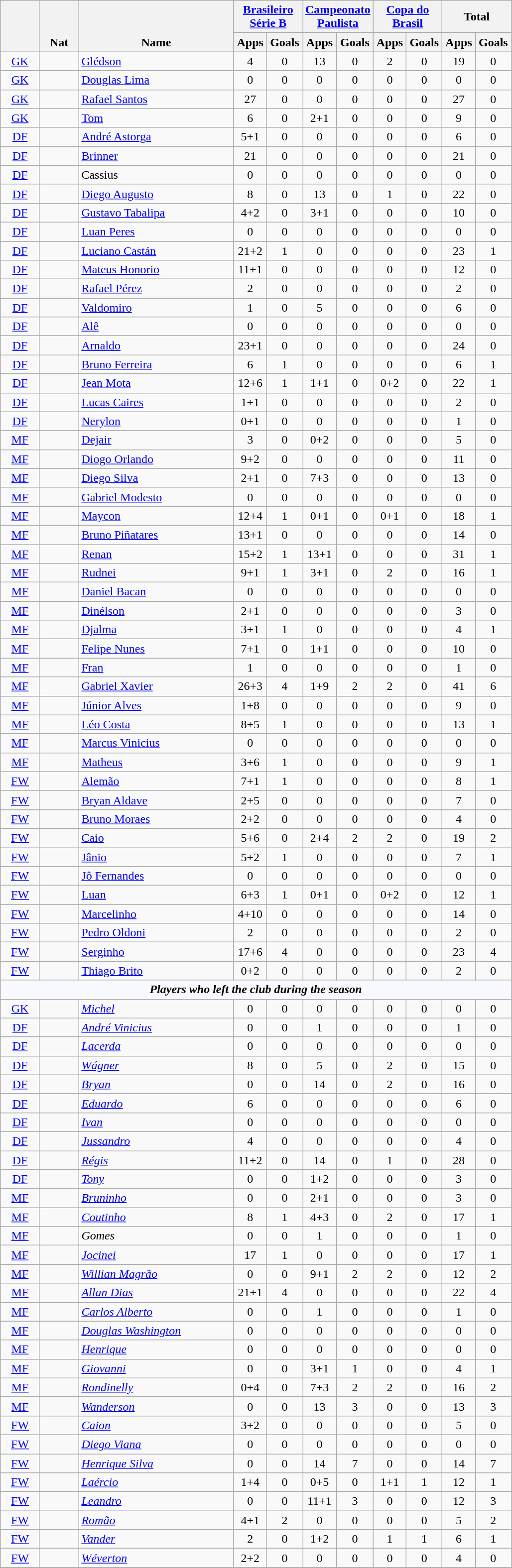<table class="wikitable sortable" style="text-align:center;">
<tr>
<th rowspan="2" width="45" valign="bottom"></th>
<th rowspan="2" width="45" valign="bottom">Nat</th>
<th rowspan="2" width="200" valign="bottom">Name</th>
<th colspan="2" width="85"><a href='#'>Brasileiro Série B</a></th>
<th colspan="2" width="85"><a href='#'>Campeonato Paulista</a></th>
<th colspan="2" width="85"><a href='#'>Copa do Brasil</a></th>
<th colspan="2" width="85">Total</th>
</tr>
<tr>
<th>Apps</th>
<th>Goals</th>
<th>Apps</th>
<th>Goals</th>
<th>Apps</th>
<th>Goals</th>
<th>Apps</th>
<th>Goals</th>
</tr>
<tr>
<td><a href='#'>GK</a></td>
<td></td>
<td align=left><a href='#'>Glédson</a></td>
<td>4</td>
<td>0</td>
<td>13</td>
<td>0</td>
<td>2</td>
<td>0</td>
<td>19</td>
<td>0</td>
</tr>
<tr>
<td><a href='#'>GK</a></td>
<td></td>
<td align=left><a href='#'>Douglas Lima</a></td>
<td>0</td>
<td>0</td>
<td>0</td>
<td>0</td>
<td>0</td>
<td>0</td>
<td>0</td>
<td>0</td>
</tr>
<tr>
<td><a href='#'>GK</a></td>
<td></td>
<td align=left><a href='#'>Rafael Santos</a></td>
<td>27</td>
<td>0</td>
<td>0</td>
<td>0</td>
<td>0</td>
<td>0</td>
<td>27</td>
<td>0</td>
</tr>
<tr>
<td><a href='#'>GK</a></td>
<td></td>
<td align=left><a href='#'>Tom</a></td>
<td>6</td>
<td>0</td>
<td>2+1</td>
<td>0</td>
<td>0</td>
<td>0</td>
<td>9</td>
<td>0</td>
</tr>
<tr>
<td><a href='#'>DF</a></td>
<td></td>
<td align=left><a href='#'>André Astorga</a></td>
<td>5+1</td>
<td>0</td>
<td>0</td>
<td>0</td>
<td>0</td>
<td>0</td>
<td>6</td>
<td>0</td>
</tr>
<tr>
<td><a href='#'>DF</a></td>
<td></td>
<td align=left><a href='#'>Brinner</a></td>
<td>21</td>
<td>0</td>
<td>0</td>
<td>0</td>
<td>0</td>
<td>0</td>
<td>21</td>
<td>0</td>
</tr>
<tr>
<td><a href='#'>DF</a></td>
<td></td>
<td align=left>Cassius</td>
<td>0</td>
<td>0</td>
<td>0</td>
<td>0</td>
<td>0</td>
<td>0</td>
<td>0</td>
<td>0</td>
</tr>
<tr>
<td><a href='#'>DF</a></td>
<td></td>
<td align=left><a href='#'>Diego Augusto</a></td>
<td>8</td>
<td>0</td>
<td>13</td>
<td>0</td>
<td>1</td>
<td>0</td>
<td>22</td>
<td>0</td>
</tr>
<tr>
<td><a href='#'>DF</a></td>
<td></td>
<td align=left><a href='#'>Gustavo Tabalipa</a></td>
<td>4+2</td>
<td>0</td>
<td>3+1</td>
<td>0</td>
<td>0</td>
<td>0</td>
<td>10</td>
<td>0</td>
</tr>
<tr>
<td><a href='#'>DF</a></td>
<td></td>
<td align=left><a href='#'>Luan Peres</a></td>
<td>0</td>
<td>0</td>
<td>0</td>
<td>0</td>
<td>0</td>
<td>0</td>
<td>0</td>
<td>0</td>
</tr>
<tr>
<td><a href='#'>DF</a></td>
<td></td>
<td align=left><a href='#'>Luciano Castán</a></td>
<td>21+2</td>
<td>1</td>
<td>0</td>
<td>0</td>
<td>0</td>
<td>0</td>
<td>23</td>
<td>1</td>
</tr>
<tr>
<td><a href='#'>DF</a></td>
<td></td>
<td align=left><a href='#'>Mateus Honorio</a></td>
<td>11+1</td>
<td>0</td>
<td>0</td>
<td>0</td>
<td>0</td>
<td>0</td>
<td>12</td>
<td>0</td>
</tr>
<tr>
<td><a href='#'>DF</a></td>
<td></td>
<td align=left><a href='#'>Rafael Pérez</a></td>
<td>2</td>
<td>0</td>
<td>0</td>
<td>0</td>
<td>0</td>
<td>0</td>
<td>2</td>
<td>0</td>
</tr>
<tr>
<td><a href='#'>DF</a></td>
<td></td>
<td align=left><a href='#'>Valdomiro</a></td>
<td>1</td>
<td>0</td>
<td>5</td>
<td>0</td>
<td>0</td>
<td>0</td>
<td>6</td>
<td>0</td>
</tr>
<tr>
<td><a href='#'>DF</a></td>
<td></td>
<td align=left><a href='#'>Alê</a></td>
<td>0</td>
<td>0</td>
<td>0</td>
<td>0</td>
<td>0</td>
<td>0</td>
<td>0</td>
<td>0</td>
</tr>
<tr>
<td><a href='#'>DF</a></td>
<td></td>
<td align=left><a href='#'>Arnaldo</a></td>
<td>23+1</td>
<td>0</td>
<td>0</td>
<td>0</td>
<td>0</td>
<td>0</td>
<td>24</td>
<td>0</td>
</tr>
<tr>
<td><a href='#'>DF</a></td>
<td></td>
<td align=left><a href='#'>Bruno Ferreira</a></td>
<td>6</td>
<td>1</td>
<td>0</td>
<td>0</td>
<td>0</td>
<td>0</td>
<td>6</td>
<td>1</td>
</tr>
<tr>
<td><a href='#'>DF</a></td>
<td></td>
<td align=left><a href='#'>Jean Mota</a></td>
<td>12+6</td>
<td>1</td>
<td>1+1</td>
<td>0</td>
<td>0+2</td>
<td>0</td>
<td>22</td>
<td>1</td>
</tr>
<tr>
<td><a href='#'>DF</a></td>
<td></td>
<td align=left><a href='#'>Lucas Caires</a></td>
<td>1+1</td>
<td>0</td>
<td>0</td>
<td>0</td>
<td>0</td>
<td>0</td>
<td>2</td>
<td>0</td>
</tr>
<tr>
<td><a href='#'>DF</a></td>
<td></td>
<td align=left><a href='#'>Nerylon</a></td>
<td>0+1</td>
<td>0</td>
<td>0</td>
<td>0</td>
<td>0</td>
<td>0</td>
<td>1</td>
<td>0</td>
</tr>
<tr>
<td><a href='#'>MF</a></td>
<td></td>
<td align=left><a href='#'>Dejair</a></td>
<td>3</td>
<td>0</td>
<td>0+2</td>
<td>0</td>
<td>0</td>
<td>0</td>
<td>5</td>
<td>0</td>
</tr>
<tr>
<td><a href='#'>MF</a></td>
<td></td>
<td align=left><a href='#'>Diogo Orlando</a></td>
<td>9+2</td>
<td>0</td>
<td>0</td>
<td>0</td>
<td>0</td>
<td>0</td>
<td>11</td>
<td>0</td>
</tr>
<tr>
<td><a href='#'>MF</a></td>
<td></td>
<td align=left><a href='#'>Diego Silva</a></td>
<td>2+1</td>
<td>0</td>
<td>7+3</td>
<td>0</td>
<td>0</td>
<td>0</td>
<td>13</td>
<td>0</td>
</tr>
<tr>
<td><a href='#'>MF</a></td>
<td></td>
<td align=left><a href='#'>Gabriel Modesto</a></td>
<td>0</td>
<td>0</td>
<td>0</td>
<td>0</td>
<td>0</td>
<td>0</td>
<td>0</td>
<td>0</td>
</tr>
<tr>
<td><a href='#'>MF</a></td>
<td></td>
<td align=left><a href='#'>Maycon</a></td>
<td>12+4</td>
<td>1</td>
<td>0+1</td>
<td>0</td>
<td>0+1</td>
<td>0</td>
<td>18</td>
<td>1</td>
</tr>
<tr>
<td><a href='#'>MF</a></td>
<td></td>
<td align=left><a href='#'>Bruno Piñatares</a></td>
<td>13+1</td>
<td>0</td>
<td>0</td>
<td>0</td>
<td>0</td>
<td>0</td>
<td>14</td>
<td>0</td>
</tr>
<tr>
<td><a href='#'>MF</a></td>
<td></td>
<td align=left><a href='#'>Renan</a></td>
<td>15+2</td>
<td>1</td>
<td>13+1</td>
<td>0</td>
<td>0</td>
<td>0</td>
<td>31</td>
<td>1</td>
</tr>
<tr>
<td><a href='#'>MF</a></td>
<td></td>
<td align=left><a href='#'>Rudnei</a></td>
<td>9+1</td>
<td>1</td>
<td>3+1</td>
<td>0</td>
<td>2</td>
<td>0</td>
<td>16</td>
<td>1</td>
</tr>
<tr>
<td><a href='#'>MF</a></td>
<td></td>
<td align=left><a href='#'>Daniel Bacan</a></td>
<td>0</td>
<td>0</td>
<td>0</td>
<td>0</td>
<td>0</td>
<td>0</td>
<td>0</td>
<td>0</td>
</tr>
<tr>
<td><a href='#'>MF</a></td>
<td></td>
<td align=left><a href='#'>Dinélson</a></td>
<td>2+1</td>
<td>0</td>
<td>0</td>
<td>0</td>
<td>0</td>
<td>0</td>
<td>3</td>
<td>0</td>
</tr>
<tr>
<td><a href='#'>MF</a></td>
<td></td>
<td align=left><a href='#'>Djalma</a></td>
<td>3+1</td>
<td>1</td>
<td>0</td>
<td>0</td>
<td>0</td>
<td>0</td>
<td>4</td>
<td>1</td>
</tr>
<tr>
<td><a href='#'>MF</a></td>
<td></td>
<td align=left><a href='#'>Felipe Nunes</a></td>
<td>7+1</td>
<td>0</td>
<td>1+1</td>
<td>0</td>
<td>0</td>
<td>0</td>
<td>10</td>
<td>0</td>
</tr>
<tr>
<td><a href='#'>MF</a></td>
<td></td>
<td align=left><a href='#'>Fran</a></td>
<td>1</td>
<td>0</td>
<td>0</td>
<td>0</td>
<td>0</td>
<td>0</td>
<td>1</td>
<td>0</td>
</tr>
<tr>
<td><a href='#'>MF</a></td>
<td></td>
<td align=left><a href='#'>Gabriel Xavier</a></td>
<td>26+3</td>
<td>4</td>
<td>1+9</td>
<td>2</td>
<td>2</td>
<td>0</td>
<td>41</td>
<td>6</td>
</tr>
<tr>
<td><a href='#'>MF</a></td>
<td></td>
<td align=left><a href='#'>Júnior Alves</a></td>
<td>1+8</td>
<td>0</td>
<td>0</td>
<td>0</td>
<td>0</td>
<td>0</td>
<td>9</td>
<td>0</td>
</tr>
<tr>
<td><a href='#'>MF</a></td>
<td></td>
<td align=left><a href='#'>Léo Costa</a></td>
<td>8+5</td>
<td>1</td>
<td>0</td>
<td>0</td>
<td>0</td>
<td>0</td>
<td>13</td>
<td>1</td>
</tr>
<tr>
<td><a href='#'>MF</a></td>
<td></td>
<td align=left><a href='#'>Marcus Vinicius</a></td>
<td>0</td>
<td>0</td>
<td>0</td>
<td>0</td>
<td>0</td>
<td>0</td>
<td>0</td>
<td>0</td>
</tr>
<tr>
<td><a href='#'>MF</a></td>
<td></td>
<td align=left><a href='#'>Matheus</a></td>
<td>3+6</td>
<td>1</td>
<td>0</td>
<td>0</td>
<td>0</td>
<td>0</td>
<td>9</td>
<td>1</td>
</tr>
<tr>
<td><a href='#'>FW</a></td>
<td></td>
<td align=left><a href='#'>Alemão</a></td>
<td>7+1</td>
<td>1</td>
<td>0</td>
<td>0</td>
<td>0</td>
<td>0</td>
<td>8</td>
<td>1</td>
</tr>
<tr>
<td><a href='#'>FW</a></td>
<td></td>
<td align=left><a href='#'>Bryan Aldave</a></td>
<td>2+5</td>
<td>0</td>
<td>0</td>
<td>0</td>
<td>0</td>
<td>0</td>
<td>7</td>
<td>0</td>
</tr>
<tr>
<td><a href='#'>FW</a></td>
<td></td>
<td align=left><a href='#'>Bruno Moraes</a></td>
<td>2+2</td>
<td>0</td>
<td>0</td>
<td>0</td>
<td>0</td>
<td>0</td>
<td>4</td>
<td>0</td>
</tr>
<tr>
<td><a href='#'>FW</a></td>
<td></td>
<td align=left><a href='#'>Caio</a></td>
<td>5+6</td>
<td>0</td>
<td>2+4</td>
<td>2</td>
<td>2</td>
<td>0</td>
<td>19</td>
<td>2</td>
</tr>
<tr>
<td><a href='#'>FW</a></td>
<td></td>
<td align=left><a href='#'>Jânio</a></td>
<td>5+2</td>
<td>1</td>
<td>0</td>
<td>0</td>
<td>0</td>
<td>0</td>
<td>7</td>
<td>1</td>
</tr>
<tr>
<td><a href='#'>FW</a></td>
<td></td>
<td align=left><a href='#'>Jô Fernandes</a></td>
<td>0</td>
<td>0</td>
<td>0</td>
<td>0</td>
<td>0</td>
<td>0</td>
<td>0</td>
<td>0</td>
</tr>
<tr>
<td><a href='#'>FW</a></td>
<td></td>
<td align=left><a href='#'>Luan</a></td>
<td>6+3</td>
<td>1</td>
<td>0+1</td>
<td>0</td>
<td>0+2</td>
<td>0</td>
<td>12</td>
<td>1</td>
</tr>
<tr>
<td><a href='#'>FW</a></td>
<td></td>
<td align=left><a href='#'>Marcelinho</a></td>
<td>4+10</td>
<td>0</td>
<td>0</td>
<td>0</td>
<td>0</td>
<td>0</td>
<td>14</td>
<td>0</td>
</tr>
<tr>
<td><a href='#'>FW</a></td>
<td></td>
<td align=left><a href='#'>Pedro Oldoni</a></td>
<td>2</td>
<td>0</td>
<td>0</td>
<td>0</td>
<td>0</td>
<td>0</td>
<td>2</td>
<td>0</td>
</tr>
<tr>
<td><a href='#'>FW</a></td>
<td></td>
<td align=left><a href='#'>Serginho</a></td>
<td>17+6</td>
<td>4</td>
<td>0</td>
<td>0</td>
<td>0</td>
<td>0</td>
<td>23</td>
<td>4</td>
</tr>
<tr>
<td><a href='#'>FW</a></td>
<td></td>
<td align=left><a href='#'>Thiago Brito</a></td>
<td>0+2</td>
<td>0</td>
<td>0</td>
<td>0</td>
<td>0</td>
<td>0</td>
<td>2</td>
<td>0</td>
</tr>
<tr>
<th colspan=13 style="background: #F8F8FF" align=center><em>Players who left the club during the season</em></th>
</tr>
<tr>
<td><a href='#'>GK</a></td>
<td></td>
<td align=left><em><a href='#'>Michel</a></em></td>
<td>0</td>
<td>0</td>
<td>0</td>
<td>0</td>
<td>0</td>
<td>0</td>
<td>0</td>
<td>0</td>
</tr>
<tr>
<td><a href='#'>DF</a></td>
<td></td>
<td align=left><em><a href='#'>André Vinicius</a></em></td>
<td>0</td>
<td>0</td>
<td>1</td>
<td>0</td>
<td>0</td>
<td>0</td>
<td>1</td>
<td>0</td>
</tr>
<tr>
<td><a href='#'>DF</a></td>
<td></td>
<td align=left><em><a href='#'>Lacerda</a></em></td>
<td>0</td>
<td>0</td>
<td>0</td>
<td>0</td>
<td>0</td>
<td>0</td>
<td>0</td>
<td>0</td>
</tr>
<tr>
<td><a href='#'>DF</a></td>
<td></td>
<td align=left><em><a href='#'>Wágner</a></em></td>
<td>8</td>
<td>0</td>
<td>5</td>
<td>0</td>
<td>2</td>
<td>0</td>
<td>15</td>
<td>0</td>
</tr>
<tr>
<td><a href='#'>DF</a></td>
<td></td>
<td align=left><em><a href='#'>Bryan</a></em></td>
<td>0</td>
<td>0</td>
<td>14</td>
<td>0</td>
<td>2</td>
<td>0</td>
<td>16</td>
<td>0</td>
</tr>
<tr>
<td><a href='#'>DF</a></td>
<td></td>
<td align=left><em><a href='#'>Eduardo</a></em></td>
<td>6</td>
<td>0</td>
<td>0</td>
<td>0</td>
<td>0</td>
<td>0</td>
<td>6</td>
<td>0</td>
</tr>
<tr>
<td><a href='#'>DF</a></td>
<td></td>
<td align=left><em><a href='#'>Ivan</a></em></td>
<td>0</td>
<td>0</td>
<td>0</td>
<td>0</td>
<td>0</td>
<td>0</td>
<td>0</td>
<td>0</td>
</tr>
<tr>
<td><a href='#'>DF</a></td>
<td></td>
<td align=left><em><a href='#'>Jussandro</a></em></td>
<td>4</td>
<td>0</td>
<td>0</td>
<td>0</td>
<td>0</td>
<td>0</td>
<td>4</td>
<td>0</td>
</tr>
<tr>
<td><a href='#'>DF</a></td>
<td></td>
<td align=left><em><a href='#'>Régis</a></em></td>
<td>11+2</td>
<td>0</td>
<td>14</td>
<td>0</td>
<td>1</td>
<td>0</td>
<td>28</td>
<td>0</td>
</tr>
<tr>
<td><a href='#'>DF</a></td>
<td></td>
<td align=left><em><a href='#'>Tony</a></em></td>
<td>0</td>
<td>0</td>
<td>1+2</td>
<td>0</td>
<td>0</td>
<td>0</td>
<td>3</td>
<td>0</td>
</tr>
<tr>
<td><a href='#'>MF</a></td>
<td></td>
<td align=left><em><a href='#'>Bruninho</a></em></td>
<td>0</td>
<td>0</td>
<td>2+1</td>
<td>0</td>
<td>0</td>
<td>0</td>
<td>3</td>
<td>0</td>
</tr>
<tr>
<td><a href='#'>MF</a></td>
<td></td>
<td align=left><em><a href='#'>Coutinho</a></em></td>
<td>8</td>
<td>1</td>
<td>4+3</td>
<td>0</td>
<td>2</td>
<td>0</td>
<td>17</td>
<td>1</td>
</tr>
<tr>
<td><a href='#'>MF</a></td>
<td></td>
<td align=left><em>Gomes</em></td>
<td>0</td>
<td>0</td>
<td>1</td>
<td>0</td>
<td>0</td>
<td>0</td>
<td>1</td>
<td>0</td>
</tr>
<tr>
<td><a href='#'>MF</a></td>
<td></td>
<td align=left><em><a href='#'>Jocinei</a></em></td>
<td>17</td>
<td>1</td>
<td>0</td>
<td>0</td>
<td>0</td>
<td>0</td>
<td>17</td>
<td>1</td>
</tr>
<tr>
<td><a href='#'>MF</a></td>
<td></td>
<td align=left><em><a href='#'>Willian Magrão</a></em></td>
<td>0</td>
<td>0</td>
<td>9+1</td>
<td>2</td>
<td>2</td>
<td>0</td>
<td>12</td>
<td>2</td>
</tr>
<tr>
<td><a href='#'>MF</a></td>
<td></td>
<td align=left><em><a href='#'>Allan Dias</a></em></td>
<td>21+1</td>
<td>4</td>
<td>0</td>
<td>0</td>
<td>0</td>
<td>0</td>
<td>22</td>
<td>4</td>
</tr>
<tr>
<td><a href='#'>MF</a></td>
<td></td>
<td align=left><em><a href='#'>Carlos Alberto</a></em></td>
<td>0</td>
<td>0</td>
<td>1</td>
<td>0</td>
<td>0</td>
<td>0</td>
<td>1</td>
<td>0</td>
</tr>
<tr>
<td><a href='#'>MF</a></td>
<td></td>
<td align=left><em><a href='#'>Douglas Washington</a></em></td>
<td>0</td>
<td>0</td>
<td>0</td>
<td>0</td>
<td>0</td>
<td>0</td>
<td>0</td>
<td>0</td>
</tr>
<tr>
<td><a href='#'>MF</a></td>
<td></td>
<td align=left><em><a href='#'>Henrique</a></em></td>
<td>0</td>
<td>0</td>
<td>0</td>
<td>0</td>
<td>0</td>
<td>0</td>
<td>0</td>
<td>0</td>
</tr>
<tr>
<td><a href='#'>MF</a></td>
<td></td>
<td align=left><em><a href='#'>Giovanni</a></em></td>
<td>0</td>
<td>0</td>
<td>3+1</td>
<td>1</td>
<td>0</td>
<td>0</td>
<td>4</td>
<td>1</td>
</tr>
<tr>
<td><a href='#'>MF</a></td>
<td></td>
<td align=left><em><a href='#'>Rondinelly</a></em></td>
<td>0+4</td>
<td>0</td>
<td>7+3</td>
<td>2</td>
<td>2</td>
<td>0</td>
<td>16</td>
<td>2</td>
</tr>
<tr>
<td><a href='#'>MF</a></td>
<td></td>
<td align=left><em><a href='#'>Wanderson</a></em></td>
<td>0</td>
<td>0</td>
<td>13</td>
<td>3</td>
<td>0</td>
<td>0</td>
<td>13</td>
<td>3</td>
</tr>
<tr>
<td><a href='#'>FW</a></td>
<td></td>
<td align=left><em><a href='#'>Caion</a></em></td>
<td>3+2</td>
<td>0</td>
<td>0</td>
<td>0</td>
<td>0</td>
<td>0</td>
<td>5</td>
<td>0</td>
</tr>
<tr>
<td><a href='#'>FW</a></td>
<td></td>
<td align=left><em><a href='#'>Diego Viana</a></em></td>
<td>0</td>
<td>0</td>
<td>0</td>
<td>0</td>
<td>0</td>
<td>0</td>
<td>0</td>
<td>0</td>
</tr>
<tr>
<td><a href='#'>FW</a></td>
<td></td>
<td align=left><em><a href='#'>Henrique Silva</a></em></td>
<td>0</td>
<td>0</td>
<td>14</td>
<td>7</td>
<td>0</td>
<td>0</td>
<td>14</td>
<td>7</td>
</tr>
<tr>
<td><a href='#'>FW</a></td>
<td></td>
<td align=left><em><a href='#'>Laércio</a></em></td>
<td>1+4</td>
<td>0</td>
<td>0+5</td>
<td>0</td>
<td>1+1</td>
<td>1</td>
<td>12</td>
<td>1</td>
</tr>
<tr>
<td><a href='#'>FW</a></td>
<td></td>
<td align=left><em><a href='#'>Leandro</a></em></td>
<td>0</td>
<td>0</td>
<td>11+1</td>
<td>3</td>
<td>0</td>
<td>0</td>
<td>12</td>
<td>3</td>
</tr>
<tr>
<td><a href='#'>FW</a></td>
<td></td>
<td align=left><em><a href='#'>Romão</a></em></td>
<td>4+1</td>
<td>2</td>
<td>0</td>
<td>0</td>
<td>0</td>
<td>0</td>
<td>5</td>
<td>2</td>
</tr>
<tr>
<td><a href='#'>FW</a></td>
<td></td>
<td align=left><em><a href='#'>Vander</a></em></td>
<td>2</td>
<td>0</td>
<td>1+2</td>
<td>0</td>
<td>1</td>
<td>1</td>
<td>6</td>
<td>1</td>
</tr>
<tr>
<td><a href='#'>FW</a></td>
<td></td>
<td align=left><em><a href='#'>Wéverton</a></em></td>
<td>2+2</td>
<td>0</td>
<td>0</td>
<td>0</td>
<td>0</td>
<td>0</td>
<td>4</td>
<td>0</td>
</tr>
<tr>
</tr>
</table>
